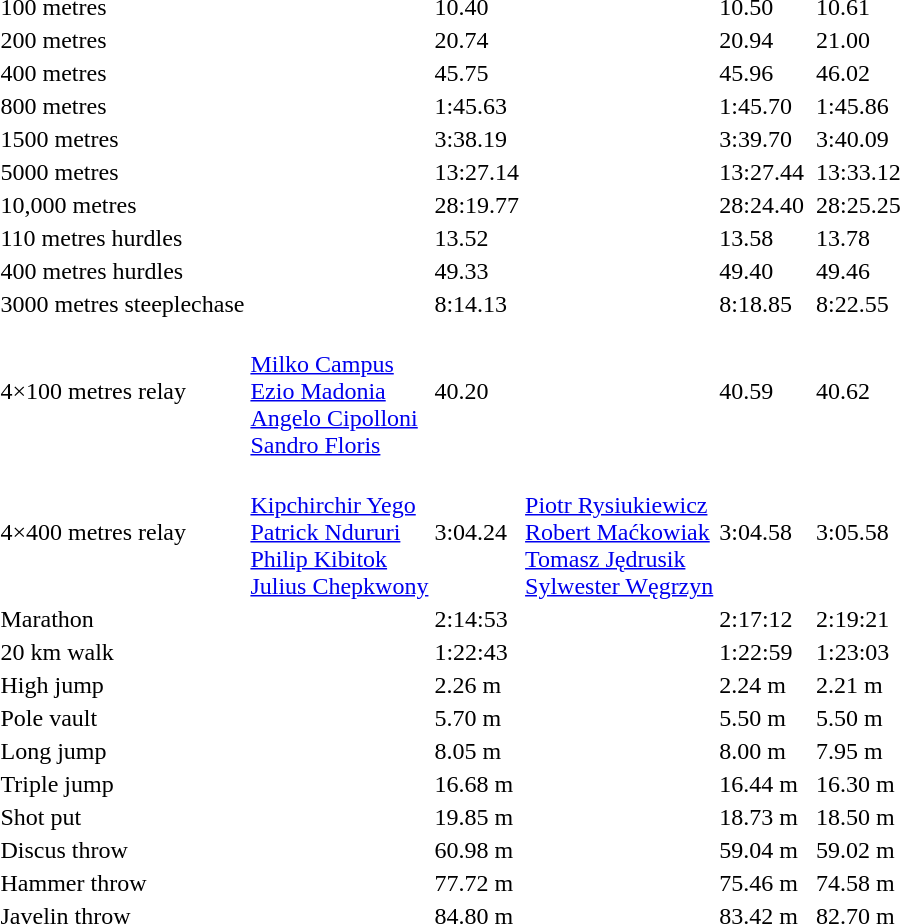<table>
<tr>
<td>100 metres</td>
<td></td>
<td>10.40</td>
<td></td>
<td>10.50</td>
<td></td>
<td>10.61</td>
</tr>
<tr>
<td>200 metres</td>
<td></td>
<td>20.74</td>
<td></td>
<td>20.94</td>
<td></td>
<td>21.00</td>
</tr>
<tr>
<td>400 metres</td>
<td></td>
<td>45.75</td>
<td></td>
<td>45.96</td>
<td></td>
<td>46.02</td>
</tr>
<tr>
<td>800 metres</td>
<td></td>
<td>1:45.63</td>
<td></td>
<td>1:45.70</td>
<td></td>
<td>1:45.86</td>
</tr>
<tr>
<td>1500 metres</td>
<td></td>
<td>3:38.19</td>
<td></td>
<td>3:39.70</td>
<td></td>
<td>3:40.09</td>
</tr>
<tr>
<td>5000 metres</td>
<td></td>
<td>13:27.14</td>
<td></td>
<td>13:27.44</td>
<td></td>
<td>13:33.12</td>
</tr>
<tr>
<td>10,000 metres</td>
<td></td>
<td>28:19.77</td>
<td></td>
<td>28:24.40</td>
<td></td>
<td>28:25.25</td>
</tr>
<tr>
<td>110 metres hurdles</td>
<td></td>
<td>13.52</td>
<td></td>
<td>13.58</td>
<td></td>
<td>13.78</td>
</tr>
<tr>
<td>400 metres hurdles</td>
<td></td>
<td>49.33</td>
<td></td>
<td>49.40</td>
<td></td>
<td>49.46</td>
</tr>
<tr>
<td>3000 metres steeplechase</td>
<td></td>
<td>8:14.13</td>
<td></td>
<td>8:18.85</td>
<td></td>
<td>8:22.55</td>
</tr>
<tr>
<td>4×100 metres relay</td>
<td><br><a href='#'>Milko Campus</a><br><a href='#'>Ezio Madonia</a><br><a href='#'>Angelo Cipolloni</a><br><a href='#'>Sandro Floris</a></td>
<td>40.20</td>
<td></td>
<td>40.59</td>
<td></td>
<td>40.62</td>
</tr>
<tr>
<td>4×400 metres relay</td>
<td><br><a href='#'>Kipchirchir Yego</a><br><a href='#'>Patrick Ndururi</a><br><a href='#'>Philip Kibitok</a><br><a href='#'>Julius Chepkwony</a></td>
<td>3:04.24</td>
<td><br><a href='#'>Piotr Rysiukiewicz</a><br><a href='#'>Robert Maćkowiak</a><br><a href='#'>Tomasz Jędrusik</a><br><a href='#'>Sylwester Węgrzyn</a></td>
<td>3:04.58</td>
<td></td>
<td>3:05.58</td>
</tr>
<tr>
<td>Marathon</td>
<td></td>
<td>2:14:53</td>
<td></td>
<td>2:17:12</td>
<td></td>
<td>2:19:21</td>
</tr>
<tr>
<td>20 km walk</td>
<td></td>
<td>1:22:43</td>
<td></td>
<td>1:22:59</td>
<td></td>
<td>1:23:03</td>
</tr>
<tr>
<td>High jump</td>
<td></td>
<td>2.26 m</td>
<td></td>
<td>2.24 m</td>
<td></td>
<td>2.21 m</td>
</tr>
<tr>
<td>Pole vault</td>
<td></td>
<td>5.70 m</td>
<td></td>
<td>5.50 m</td>
<td></td>
<td>5.50 m</td>
</tr>
<tr>
<td>Long jump</td>
<td></td>
<td>8.05 m</td>
<td></td>
<td>8.00 m</td>
<td></td>
<td>7.95 m</td>
</tr>
<tr>
<td>Triple jump</td>
<td></td>
<td>16.68 m</td>
<td></td>
<td>16.44 m</td>
<td></td>
<td>16.30 m</td>
</tr>
<tr>
<td>Shot put</td>
<td></td>
<td>19.85 m</td>
<td></td>
<td>18.73 m</td>
<td></td>
<td>18.50 m</td>
</tr>
<tr>
<td>Discus throw</td>
<td></td>
<td>60.98 m</td>
<td></td>
<td>59.04 m</td>
<td></td>
<td>59.02 m</td>
</tr>
<tr>
<td>Hammer throw</td>
<td></td>
<td>77.72 m</td>
<td></td>
<td>75.46 m</td>
<td></td>
<td>74.58 m</td>
</tr>
<tr>
<td>Javelin throw</td>
<td></td>
<td>84.80 m</td>
<td></td>
<td>83.42 m</td>
<td></td>
<td>82.70 m</td>
</tr>
</table>
